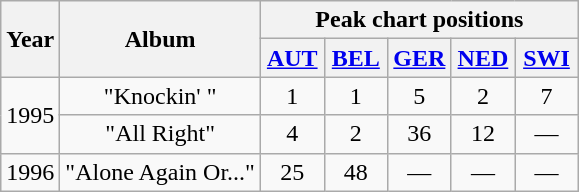<table class="wikitable" style="text-align:center;">
<tr>
<th rowspan="2">Year</th>
<th rowspan="2">Album</th>
<th colspan="5">Peak chart positions</th>
</tr>
<tr>
<th width="35"><a href='#'>AUT</a><br></th>
<th width="35"><a href='#'>BEL</a><br></th>
<th width="35"><a href='#'>GER</a><br></th>
<th width="35"><a href='#'>NED</a><br></th>
<th width="35"><a href='#'>SWI</a><br></th>
</tr>
<tr>
<td rowspan=2>1995</td>
<td>"Knockin' "</td>
<td align="center">1</td>
<td align="center">1</td>
<td align="center">5</td>
<td align="center">2</td>
<td align="center">7</td>
</tr>
<tr>
<td>"All Right"</td>
<td align="center">4</td>
<td align="center">2</td>
<td align="center">36</td>
<td align="center">12</td>
<td align="center">—</td>
</tr>
<tr>
<td rowspan=1>1996</td>
<td>"Alone Again Or..."</td>
<td align="center">25</td>
<td align="center">48</td>
<td align="center">—</td>
<td align="center">—</td>
<td align="center">—</td>
</tr>
</table>
